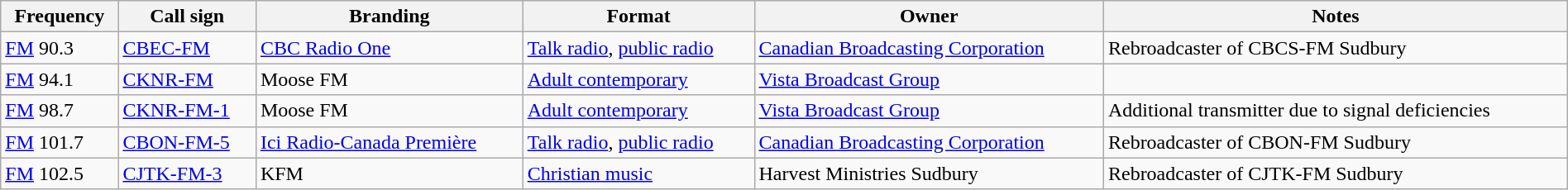<table class="wikitable sortable"  width="100%">
<tr>
<th>Frequency</th>
<th>Call sign</th>
<th>Branding</th>
<th>Format</th>
<th>Owner</th>
<th>Notes</th>
</tr>
<tr>
<td><a href='#'>FM</a> 90.3</td>
<td><a href='#'>CBEC-FM</a></td>
<td><a href='#'>CBC Radio One</a></td>
<td><a href='#'>Talk radio</a>, <a href='#'>public radio</a></td>
<td><a href='#'>Canadian Broadcasting Corporation</a></td>
<td>Rebroadcaster of CBCS-FM Sudbury</td>
</tr>
<tr>
<td><a href='#'>FM</a> 94.1</td>
<td><a href='#'>CKNR-FM</a></td>
<td>Moose FM</td>
<td><a href='#'>Adult contemporary</a></td>
<td><a href='#'>Vista Broadcast Group</a></td>
<td></td>
</tr>
<tr>
<td><a href='#'>FM</a> 98.7</td>
<td><a href='#'>CKNR-FM-1</a></td>
<td>Moose FM</td>
<td><a href='#'>Adult contemporary</a></td>
<td><a href='#'>Vista Broadcast Group</a></td>
<td>Additional transmitter due to signal deficiencies</td>
</tr>
<tr>
<td><a href='#'>FM</a> 101.7</td>
<td><a href='#'>CBON-FM-5</a></td>
<td><a href='#'>Ici Radio-Canada Première</a></td>
<td><a href='#'>Talk radio</a>, <a href='#'>public radio</a></td>
<td><a href='#'>Canadian Broadcasting Corporation</a></td>
<td>Rebroadcaster of CBON-FM Sudbury</td>
</tr>
<tr>
<td><a href='#'>FM</a> 102.5</td>
<td><a href='#'>CJTK-FM-3</a></td>
<td>KFM</td>
<td><a href='#'>Christian music</a></td>
<td>Harvest Ministries Sudbury</td>
<td>Rebroadcaster of CJTK-FM Sudbury</td>
</tr>
</table>
